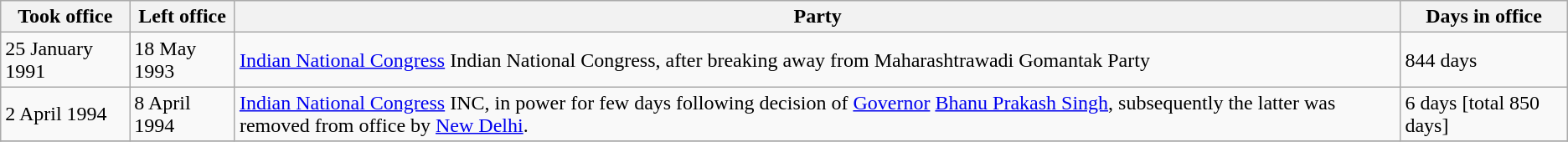<table class="wikitable sortable">
<tr>
<th>Took office</th>
<th>Left office</th>
<th>Party</th>
<th>Days in office</th>
</tr>
<tr>
<td>25 January 1991</td>
<td>18 May 1993</td>
<td><a href='#'>Indian National Congress</a> Indian National Congress, after breaking away from Maharashtrawadi Gomantak Party</td>
<td>844 days</td>
</tr>
<tr>
<td>2 April 1994</td>
<td>8 April 1994</td>
<td><a href='#'>Indian National Congress</a> INC, in power for few days following decision of <a href='#'>Governor</a> <a href='#'>Bhanu Prakash Singh</a>, subsequently the latter was removed from office by <a href='#'>New Delhi</a>.</td>
<td>6 days [total 850 days]</td>
</tr>
<tr>
</tr>
</table>
